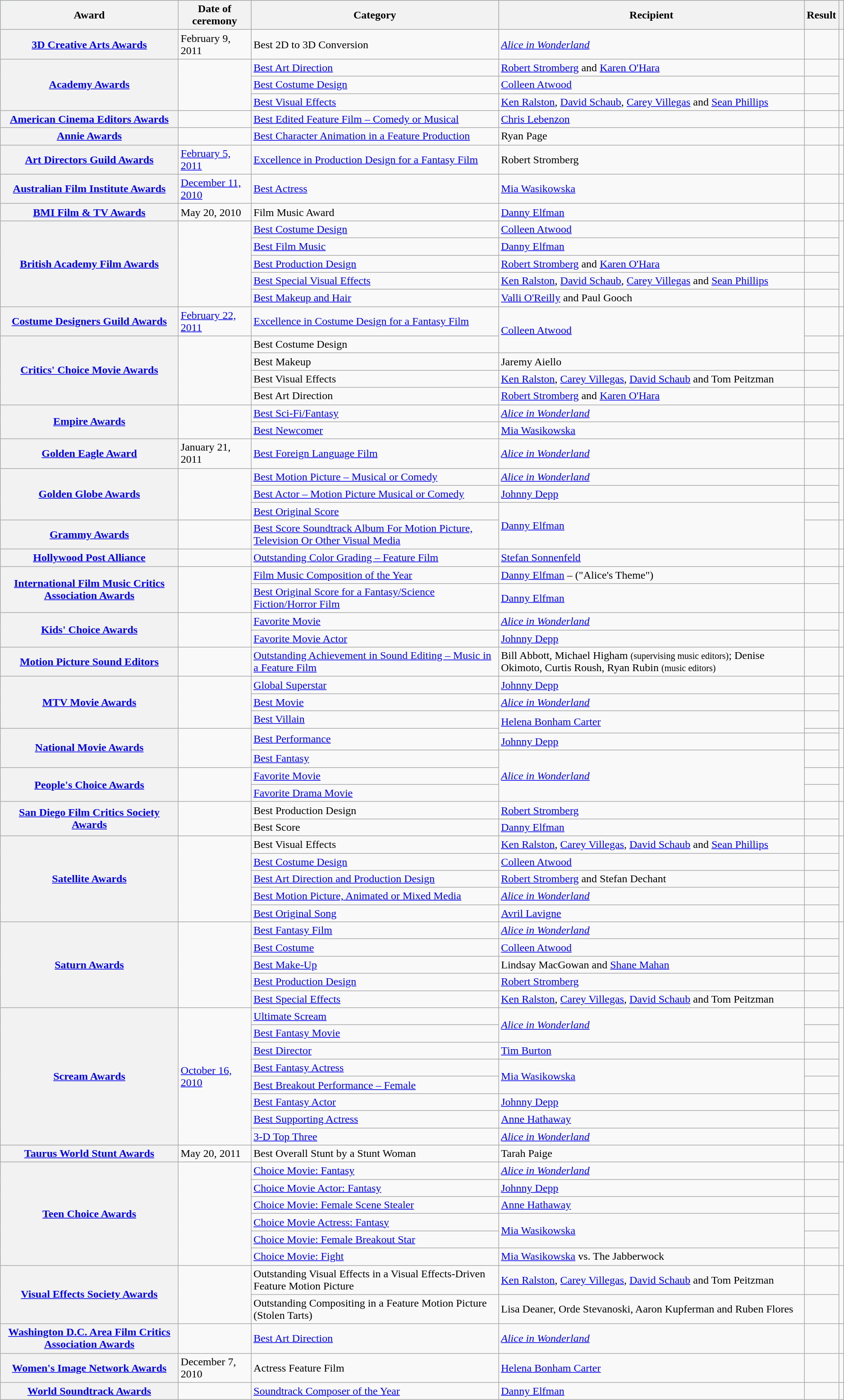<table class="wikitable plainrowheaders sortable">
<tr style="background:#b0c4de; text-align:center;">
<th scope="col">Award</th>
<th scope="col">Date of ceremony</th>
<th scope="col">Category</th>
<th scope="col">Recipient</th>
<th scope="col">Result</th>
<th scope="col" class="unsortable"></th>
</tr>
<tr>
<th scope="row"><a href='#'>3D Creative Arts Awards</a></th>
<td>February 9, 2011</td>
<td>Best 2D to 3D Conversion</td>
<td><em><a href='#'>Alice in Wonderland</a></em></td>
<td></td>
<td style="text-align:center;"></td>
</tr>
<tr>
<th scope="row" rowspan="3"><a href='#'>Academy Awards</a></th>
<td rowspan="3"><a href='#'></a></td>
<td><a href='#'>Best Art Direction</a></td>
<td><a href='#'>Robert Stromberg</a> and <a href='#'>Karen O'Hara</a></td>
<td></td>
<td rowspan="3" style="text-align:center;"><br></td>
</tr>
<tr>
<td><a href='#'>Best Costume Design</a></td>
<td><a href='#'>Colleen Atwood</a></td>
<td></td>
</tr>
<tr>
<td><a href='#'>Best Visual Effects</a></td>
<td><a href='#'>Ken Ralston</a>, <a href='#'>David Schaub</a>, <a href='#'>Carey Villegas</a> and <a href='#'>Sean Phillips</a></td>
<td></td>
</tr>
<tr>
<th scope="row"><a href='#'>American Cinema Editors Awards</a></th>
<td><a href='#'></a></td>
<td><a href='#'>Best Edited Feature Film – Comedy or Musical</a></td>
<td><a href='#'>Chris Lebenzon</a></td>
<td></td>
<td style="text-align:center;"><br></td>
</tr>
<tr>
<th scope="row"><a href='#'>Annie Awards</a></th>
<td><a href='#'></a></td>
<td><a href='#'>Best Character Animation in a Feature Production</a></td>
<td>Ryan Page</td>
<td></td>
<td style="text-align:center;"><br></td>
</tr>
<tr>
<th scope="row"><a href='#'>Art Directors Guild Awards</a></th>
<td><a href='#'>February 5, 2011</a></td>
<td><a href='#'>Excellence in Production Design for a Fantasy Film</a></td>
<td>Robert Stromberg</td>
<td></td>
<td style="text-align:center;"></td>
</tr>
<tr>
<th scope="row"><a href='#'>Australian Film Institute Awards</a></th>
<td><a href='#'>December 11, 2010</a></td>
<td><a href='#'>Best Actress</a></td>
<td><a href='#'>Mia Wasikowska</a></td>
<td></td>
<td style="text-align:center;"><br></td>
</tr>
<tr>
<th scope="row"><a href='#'>BMI Film & TV Awards</a></th>
<td>May 20, 2010</td>
<td>Film Music Award</td>
<td><a href='#'>Danny Elfman</a></td>
<td></td>
<td style="text-align:center;"></td>
</tr>
<tr>
<th scope="row" rowspan="5"><a href='#'>British Academy Film Awards</a></th>
<td rowspan="5"><a href='#'></a></td>
<td><a href='#'>Best Costume Design</a></td>
<td><a href='#'>Colleen Atwood</a></td>
<td></td>
<td rowspan="5" style="text-align:center;"><br></td>
</tr>
<tr>
<td><a href='#'>Best Film Music</a></td>
<td><a href='#'>Danny Elfman</a></td>
<td></td>
</tr>
<tr>
<td><a href='#'>Best Production Design</a></td>
<td><a href='#'>Robert Stromberg</a> and <a href='#'>Karen O'Hara</a></td>
<td></td>
</tr>
<tr>
<td><a href='#'>Best Special Visual Effects</a></td>
<td><a href='#'>Ken Ralston</a>, <a href='#'>David Schaub</a>, <a href='#'>Carey Villegas</a> and <a href='#'>Sean Phillips</a></td>
<td></td>
</tr>
<tr>
<td><a href='#'>Best Makeup and Hair</a></td>
<td><a href='#'>Valli O'Reilly</a> and Paul Gooch</td>
<td></td>
</tr>
<tr>
<th scope="row"><a href='#'>Costume Designers Guild Awards</a></th>
<td><a href='#'>February 22, 2011</a></td>
<td><a href='#'>Excellence in Costume Design for a Fantasy Film</a></td>
<td rowspan="2"><a href='#'>Colleen Atwood</a></td>
<td></td>
<td style="text-align:center;"></td>
</tr>
<tr>
<th scope="row" rowspan="4"><a href='#'>Critics' Choice Movie Awards</a></th>
<td rowspan="4"><a href='#'></a></td>
<td>Best Costume Design</td>
<td></td>
<td rowspan="4" style="text-align:center;"></td>
</tr>
<tr>
<td>Best Makeup</td>
<td>Jaremy Aiello</td>
<td></td>
</tr>
<tr>
<td>Best Visual Effects</td>
<td><a href='#'>Ken Ralston</a>, <a href='#'>Carey Villegas</a>, <a href='#'>David Schaub</a> and Tom Peitzman</td>
<td></td>
</tr>
<tr>
<td>Best Art Direction</td>
<td><a href='#'>Robert Stromberg</a> and <a href='#'>Karen O'Hara</a></td>
<td></td>
</tr>
<tr>
<th scope="row" rowspan="2"><a href='#'>Empire Awards</a></th>
<td rowspan="2"><a href='#'></a></td>
<td><a href='#'>Best Sci-Fi/Fantasy</a></td>
<td><em><a href='#'>Alice in Wonderland</a></em></td>
<td></td>
<td rowspan="2" style="text-align:center;"></td>
</tr>
<tr>
<td><a href='#'>Best Newcomer</a></td>
<td><a href='#'>Mia Wasikowska</a></td>
<td></td>
</tr>
<tr>
<th scope="row"><a href='#'>Golden Eagle Award</a></th>
<td>January 21, 2011</td>
<td><a href='#'>Best Foreign Language Film</a></td>
<td><em><a href='#'>Alice in Wonderland</a></em></td>
<td></td>
<td style="text-align:center;"></td>
</tr>
<tr>
<th scope="row" rowspan="3"><a href='#'>Golden Globe Awards</a></th>
<td rowspan="3"><a href='#'></a></td>
<td><a href='#'>Best Motion Picture – Musical or Comedy</a></td>
<td><em><a href='#'>Alice in Wonderland</a></em></td>
<td></td>
<td rowspan="3" style="text-align:center;"></td>
</tr>
<tr>
<td><a href='#'>Best Actor – Motion Picture Musical or Comedy</a></td>
<td><a href='#'>Johnny Depp</a></td>
<td></td>
</tr>
<tr>
<td><a href='#'>Best Original Score</a></td>
<td rowspan="2"><a href='#'>Danny Elfman</a></td>
<td></td>
</tr>
<tr>
<th scope="row"><a href='#'>Grammy Awards</a></th>
<td><a href='#'></a></td>
<td><a href='#'>Best Score Soundtrack Album For Motion Picture, Television Or Other Visual Media</a></td>
<td></td>
<td style="text-align:center;"></td>
</tr>
<tr>
<th scope="row"><a href='#'>Hollywood Post Alliance</a></th>
<td></td>
<td><a href='#'>Outstanding Color Grading – Feature Film</a></td>
<td><a href='#'>Stefan Sonnenfeld</a></td>
<td></td>
<td style="text-align:center;"><br></td>
</tr>
<tr>
<th scope="row" rowspan="2"><a href='#'>International Film Music Critics Association Awards</a></th>
<td rowspan="2"></td>
<td><a href='#'>Film Music Composition of the Year</a></td>
<td><a href='#'>Danny Elfman</a> – ("Alice's Theme")</td>
<td></td>
<td rowspan="2" style="text-align:center;"><br></td>
</tr>
<tr>
<td><a href='#'>Best Original Score for a Fantasy/Science Fiction/Horror Film</a></td>
<td><a href='#'>Danny Elfman</a></td>
<td></td>
</tr>
<tr>
<th scope="row" rowspan="2"><a href='#'>Kids' Choice Awards</a></th>
<td rowspan="2"><a href='#'></a></td>
<td><a href='#'>Favorite Movie</a></td>
<td><em><a href='#'>Alice in Wonderland</a></em></td>
<td></td>
<td rowspan="2" style="text-align:center;"><br></td>
</tr>
<tr>
<td><a href='#'>Favorite Movie Actor</a></td>
<td><a href='#'>Johnny Depp</a></td>
<td></td>
</tr>
<tr>
<th scope="row"><a href='#'>Motion Picture Sound Editors</a></th>
<td></td>
<td><a href='#'>Outstanding Achievement in Sound Editing – Music in a Feature Film</a></td>
<td>Bill Abbott, Michael Higham <small>(supervising music editors)</small>; Denise Okimoto, Curtis Roush, Ryan Rubin <small>(music editors)</small></td>
<td></td>
<td style="text-align:center;"><br></td>
</tr>
<tr>
<th scope="row" rowspan="3"><a href='#'>MTV Movie Awards</a></th>
<td rowspan="3"><a href='#'></a></td>
<td><a href='#'>Global Superstar</a></td>
<td><a href='#'>Johnny Depp</a></td>
<td></td>
<td rowspan="3" style="text-align:center;"><br></td>
</tr>
<tr>
<td><a href='#'>Best Movie</a></td>
<td><em><a href='#'>Alice in Wonderland</a></em></td>
<td></td>
</tr>
<tr>
<td><a href='#'>Best Villain</a></td>
<td rowspan="2"><a href='#'>Helena Bonham Carter</a></td>
<td></td>
</tr>
<tr>
<th scope="row" rowspan="3"><a href='#'>National Movie Awards</a></th>
<td rowspan="3"></td>
<td rowspan="2"><a href='#'>Best Performance</a></td>
<td></td>
<td rowspan="3" style="text-align:center;"><br></td>
</tr>
<tr>
<td><a href='#'>Johnny Depp</a></td>
<td></td>
</tr>
<tr>
<td><a href='#'>Best Fantasy</a></td>
<td rowspan="3"><em><a href='#'>Alice in Wonderland</a></em></td>
<td></td>
</tr>
<tr>
<th scope="row" rowspan="2"><a href='#'>People's Choice Awards</a></th>
<td rowspan="2"><a href='#'></a></td>
<td><a href='#'>Favorite Movie</a></td>
<td></td>
<td rowspan="2" style="text-align:center;"><br></td>
</tr>
<tr>
<td><a href='#'>Favorite Drama Movie</a></td>
<td></td>
</tr>
<tr>
<th scope="row" rowspan="2"><a href='#'>San Diego Film Critics Society Awards</a></th>
<td rowspan="2"><a href='#'></a></td>
<td>Best Production Design</td>
<td><a href='#'>Robert Stromberg</a></td>
<td></td>
<td rowspan="2" style="text-align:center;"><br></td>
</tr>
<tr>
<td>Best Score</td>
<td><a href='#'>Danny Elfman</a></td>
<td></td>
</tr>
<tr>
<th scope="row" rowspan="5"><a href='#'>Satellite Awards</a></th>
<td rowspan="5"><a href='#'></a></td>
<td>Best Visual Effects</td>
<td><a href='#'>Ken Ralston</a>, <a href='#'>Carey Villegas</a>, <a href='#'>David Schaub</a> and <a href='#'>Sean Phillips</a></td>
<td></td>
<td rowspan="5" style="text-align:center;"><br></td>
</tr>
<tr>
<td><a href='#'>Best Costume Design</a></td>
<td><a href='#'>Colleen Atwood</a></td>
<td></td>
</tr>
<tr>
<td><a href='#'>Best Art Direction and Production Design</a></td>
<td><a href='#'>Robert Stromberg</a>  and Stefan Dechant</td>
<td></td>
</tr>
<tr>
<td><a href='#'>Best Motion Picture, Animated or Mixed Media</a></td>
<td><em><a href='#'>Alice in Wonderland</a></em></td>
<td></td>
</tr>
<tr>
<td><a href='#'>Best Original Song</a></td>
<td><a href='#'>Avril Lavigne</a></td>
<td></td>
</tr>
<tr>
<th scope="row" rowspan="5"><a href='#'>Saturn Awards</a></th>
<td rowspan="5"><a href='#'></a></td>
<td><a href='#'>Best Fantasy Film</a></td>
<td><em><a href='#'>Alice in Wonderland</a></em></td>
<td></td>
<td rowspan="5" style="text-align:center;"></td>
</tr>
<tr>
<td><a href='#'>Best Costume</a></td>
<td><a href='#'>Colleen Atwood</a></td>
<td></td>
</tr>
<tr>
<td><a href='#'>Best Make-Up</a></td>
<td>Lindsay MacGowan and <a href='#'>Shane Mahan</a></td>
<td></td>
</tr>
<tr>
<td><a href='#'>Best Production Design</a></td>
<td><a href='#'>Robert Stromberg</a></td>
<td></td>
</tr>
<tr>
<td><a href='#'>Best Special Effects</a></td>
<td><a href='#'>Ken Ralston</a>, <a href='#'>Carey Villegas</a>, <a href='#'>David Schaub</a> and Tom Peitzman</td>
<td></td>
</tr>
<tr>
<th scope="row" rowspan="8"><a href='#'>Scream Awards</a></th>
<td rowspan="8"><a href='#'>October 16, 2010</a></td>
<td><a href='#'>Ultimate Scream</a></td>
<td rowspan="2"><em><a href='#'>Alice in Wonderland</a></em></td>
<td></td>
<td rowspan="8" style="text-align:center;"></td>
</tr>
<tr>
<td><a href='#'>Best Fantasy Movie</a></td>
<td></td>
</tr>
<tr>
<td><a href='#'>Best Director</a></td>
<td><a href='#'>Tim Burton</a></td>
<td></td>
</tr>
<tr>
<td><a href='#'>Best Fantasy Actress</a></td>
<td rowspan="2"><a href='#'>Mia Wasikowska</a></td>
<td></td>
</tr>
<tr>
<td><a href='#'>Best Breakout Performance – Female</a></td>
<td></td>
</tr>
<tr>
<td><a href='#'>Best Fantasy Actor</a></td>
<td><a href='#'>Johnny Depp</a></td>
<td></td>
</tr>
<tr>
<td><a href='#'>Best Supporting Actress</a></td>
<td><a href='#'>Anne Hathaway</a></td>
<td></td>
</tr>
<tr>
<td><a href='#'>3-D Top Three</a></td>
<td><em><a href='#'>Alice in Wonderland</a></em></td>
<td></td>
</tr>
<tr>
<th scope="row"><a href='#'>Taurus World Stunt Awards</a></th>
<td>May 20, 2011</td>
<td>Best Overall Stunt by a Stunt Woman</td>
<td>Tarah Paige</td>
<td></td>
<td style="text-align:center;"></td>
</tr>
<tr>
<th scope="row" rowspan="6"><a href='#'>Teen Choice Awards</a></th>
<td rowspan="6"><a href='#'></a></td>
<td><a href='#'>Choice Movie: Fantasy</a></td>
<td><em><a href='#'>Alice in Wonderland</a></em></td>
<td></td>
<td rowspan="6" style="text-align:center;"><br></td>
</tr>
<tr>
<td><a href='#'>Choice Movie Actor: Fantasy</a></td>
<td><a href='#'>Johnny Depp</a></td>
<td></td>
</tr>
<tr>
<td><a href='#'>Choice Movie: Female Scene Stealer</a></td>
<td><a href='#'>Anne Hathaway</a></td>
<td></td>
</tr>
<tr>
<td><a href='#'>Choice Movie Actress: Fantasy</a></td>
<td rowspan="2"><a href='#'>Mia Wasikowska</a></td>
<td></td>
</tr>
<tr>
<td><a href='#'>Choice Movie: Female Breakout Star</a></td>
<td></td>
</tr>
<tr>
<td><a href='#'>Choice Movie: Fight</a></td>
<td><a href='#'>Mia Wasikowska</a> vs. The Jabberwock</td>
<td></td>
</tr>
<tr>
<th scope="row" rowspan=2><a href='#'>Visual Effects Society Awards</a></th>
<td rowspan="2"><a href='#'></a></td>
<td>Outstanding Visual Effects in a Visual Effects-Driven Feature Motion Picture</td>
<td><a href='#'>Ken Ralston</a>, <a href='#'>Carey Villegas</a>, <a href='#'>David Schaub</a> and Tom Peitzman</td>
<td></td>
<td rowspan="2" style="text-align:center;"><br></td>
</tr>
<tr>
<td>Outstanding Compositing in a Feature Motion Picture (Stolen Tarts)</td>
<td>Lisa Deaner, Orde Stevanoski, Aaron Kupferman and Ruben Flores</td>
<td></td>
</tr>
<tr>
<th scope="row"><a href='#'>Washington D.C. Area Film Critics Association Awards</a></th>
<td><a href='#'></a></td>
<td><a href='#'>Best Art Direction</a></td>
<td><em><a href='#'>Alice in Wonderland</a></em></td>
<td></td>
<td style="text-align:center;"></td>
</tr>
<tr>
<th scope="row"><a href='#'>Women's Image Network Awards</a></th>
<td>December 7, 2010</td>
<td>Actress Feature Film</td>
<td><a href='#'>Helena Bonham Carter</a></td>
<td></td>
<td style="text-align:center;"></td>
</tr>
<tr>
<th scope="row"><a href='#'>World Soundtrack Awards</a></th>
<td></td>
<td><a href='#'>Soundtrack Composer of the Year</a></td>
<td><a href='#'>Danny Elfman</a></td>
<td></td>
<td style="text-align:center;"></td>
</tr>
</table>
